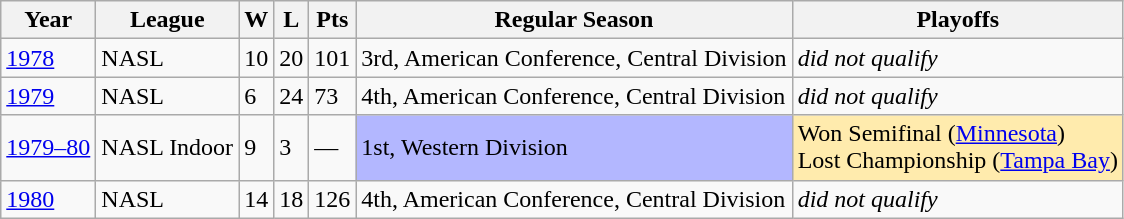<table class="wikitable">
<tr>
<th>Year</th>
<th>League</th>
<th>W</th>
<th>L</th>
<th>Pts</th>
<th>Regular Season</th>
<th>Playoffs</th>
</tr>
<tr>
<td><a href='#'>1978</a></td>
<td>NASL</td>
<td>10</td>
<td>20</td>
<td>101</td>
<td>3rd, American Conference, Central Division</td>
<td><em>did not qualify</em></td>
</tr>
<tr>
<td><a href='#'>1979</a></td>
<td>NASL</td>
<td>6</td>
<td>24</td>
<td>73</td>
<td>4th, American Conference, Central Division</td>
<td><em>did not qualify</em></td>
</tr>
<tr>
<td><a href='#'>1979–80</a></td>
<td>NASL Indoor</td>
<td>9</td>
<td>3</td>
<td>—</td>
<td bgcolor="B3B7FF">1st, Western Division</td>
<td bgcolor="ffebad">Won Semifinal (<a href='#'>Minnesota</a>)<br>Lost Championship (<a href='#'>Tampa Bay</a>)</td>
</tr>
<tr>
<td><a href='#'>1980</a></td>
<td>NASL</td>
<td>14</td>
<td>18</td>
<td>126</td>
<td>4th, American Conference, Central Division</td>
<td><em>did not qualify</em></td>
</tr>
</table>
